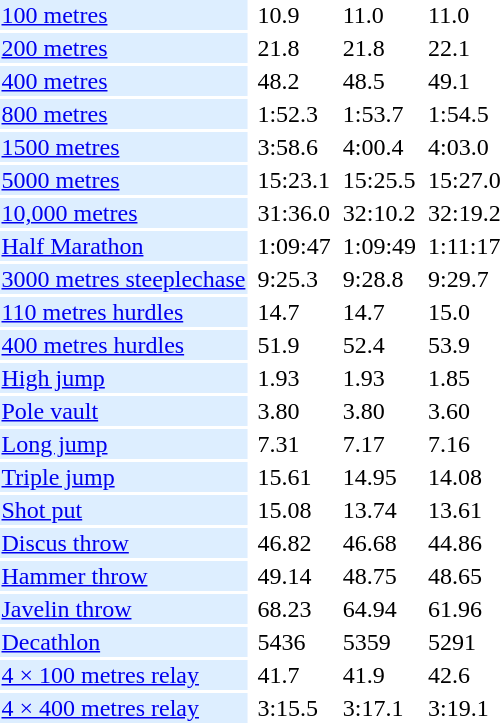<table>
<tr>
<td bgcolor = DDEEFF><a href='#'>100 metres</a></td>
<td></td>
<td>10.9</td>
<td></td>
<td>11.0</td>
<td></td>
<td>11.0</td>
</tr>
<tr>
<td bgcolor = DDEEFF><a href='#'>200 metres</a></td>
<td></td>
<td>21.8</td>
<td></td>
<td>21.8</td>
<td></td>
<td>22.1</td>
</tr>
<tr>
<td bgcolor = DDEEFF><a href='#'>400 metres</a></td>
<td></td>
<td>48.2</td>
<td></td>
<td>48.5</td>
<td></td>
<td>49.1</td>
</tr>
<tr>
<td bgcolor = DDEEFF><a href='#'>800 metres</a></td>
<td></td>
<td>1:52.3</td>
<td></td>
<td>1:53.7</td>
<td></td>
<td>1:54.5</td>
</tr>
<tr>
<td bgcolor = DDEEFF><a href='#'>1500 metres</a></td>
<td></td>
<td>3:58.6</td>
<td></td>
<td>4:00.4</td>
<td></td>
<td>4:03.0</td>
</tr>
<tr>
<td bgcolor = DDEEFF><a href='#'>5000 metres</a></td>
<td></td>
<td>15:23.1</td>
<td></td>
<td>15:25.5</td>
<td></td>
<td>15:27.0</td>
</tr>
<tr>
<td bgcolor = DDEEFF><a href='#'>10,000 metres</a></td>
<td></td>
<td>31:36.0</td>
<td></td>
<td>32:10.2</td>
<td></td>
<td>32:19.2</td>
</tr>
<tr>
<td bgcolor = DDEEFF><a href='#'>Half Marathon</a></td>
<td></td>
<td>1:09:47</td>
<td></td>
<td>1:09:49</td>
<td></td>
<td>1:11:17</td>
</tr>
<tr>
<td bgcolor = DDEEFF><a href='#'>3000 metres steeplechase</a></td>
<td></td>
<td>9:25.3</td>
<td></td>
<td>9:28.8</td>
<td></td>
<td>9:29.7</td>
</tr>
<tr>
<td bgcolor = DDEEFF><a href='#'>110 metres hurdles</a></td>
<td></td>
<td>14.7</td>
<td></td>
<td>14.7</td>
<td></td>
<td>15.0</td>
</tr>
<tr>
<td bgcolor = DDEEFF><a href='#'>400 metres hurdles</a></td>
<td></td>
<td>51.9</td>
<td></td>
<td>52.4</td>
<td></td>
<td>53.9</td>
</tr>
<tr>
<td bgcolor = DDEEFF><a href='#'>High jump</a></td>
<td></td>
<td>1.93</td>
<td></td>
<td>1.93</td>
<td></td>
<td>1.85</td>
</tr>
<tr>
<td bgcolor = DDEEFF><a href='#'>Pole vault</a></td>
<td></td>
<td>3.80</td>
<td></td>
<td>3.80</td>
<td></td>
<td>3.60</td>
</tr>
<tr>
<td bgcolor = DDEEFF><a href='#'>Long jump</a></td>
<td></td>
<td>7.31</td>
<td></td>
<td>7.17</td>
<td></td>
<td>7.16</td>
</tr>
<tr>
<td bgcolor = DDEEFF><a href='#'>Triple jump</a></td>
<td></td>
<td>15.61</td>
<td></td>
<td>14.95</td>
<td></td>
<td>14.08</td>
</tr>
<tr>
<td bgcolor = DDEEFF><a href='#'>Shot put</a></td>
<td></td>
<td>15.08</td>
<td></td>
<td>13.74</td>
<td></td>
<td>13.61</td>
</tr>
<tr>
<td bgcolor = DDEEFF><a href='#'>Discus throw</a></td>
<td></td>
<td>46.82</td>
<td></td>
<td>46.68</td>
<td></td>
<td>44.86</td>
</tr>
<tr>
<td bgcolor = DDEEFF><a href='#'>Hammer throw</a></td>
<td></td>
<td>49.14</td>
<td></td>
<td>48.75</td>
<td></td>
<td>48.65</td>
</tr>
<tr>
<td bgcolor = DDEEFF><a href='#'>Javelin throw</a></td>
<td></td>
<td>68.23</td>
<td></td>
<td>64.94</td>
<td></td>
<td>61.96</td>
</tr>
<tr>
<td bgcolor = DDEEFF><a href='#'>Decathlon</a></td>
<td></td>
<td>5436</td>
<td></td>
<td>5359</td>
<td></td>
<td>5291</td>
</tr>
<tr>
<td bgcolor = DDEEFF><a href='#'>4 × 100 metres relay</a></td>
<td></td>
<td>41.7</td>
<td></td>
<td>41.9</td>
<td></td>
<td>42.6</td>
</tr>
<tr>
<td bgcolor = DDEEFF><a href='#'>4 × 400 metres relay</a></td>
<td></td>
<td>3:15.5</td>
<td></td>
<td>3:17.1</td>
<td></td>
<td>3:19.1</td>
</tr>
</table>
